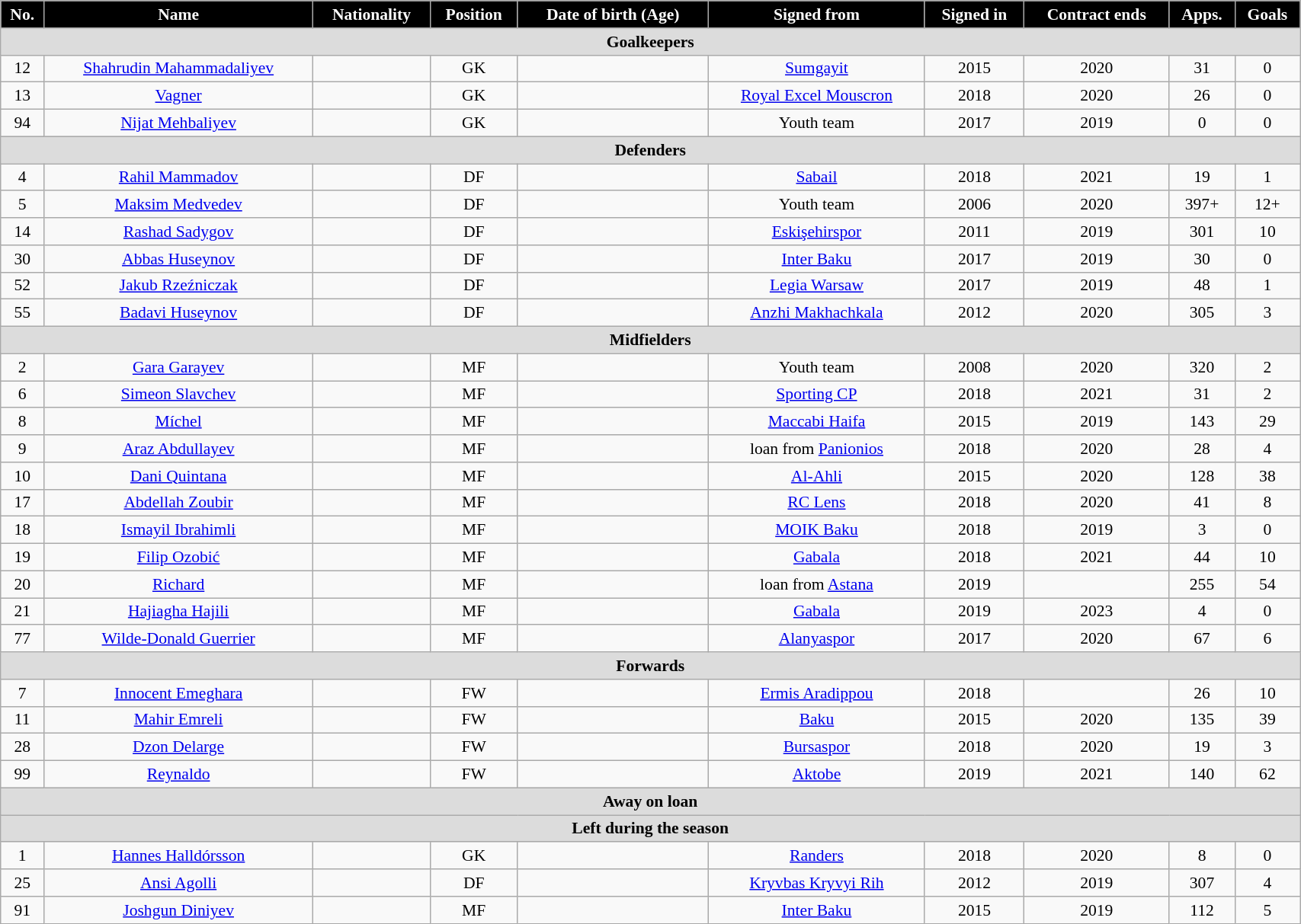<table class="wikitable"  style="text-align:center; font-size:90%; width:90%;">
<tr>
<th style="background:#000000; color:#fff; text-align:center;">No.</th>
<th style="background:#000000; color:#fff; text-align:center;">Name</th>
<th style="background:#000000; color:#fff; text-align:center;">Nationality</th>
<th style="background:#000000; color:#fff; text-align:center;">Position</th>
<th style="background:#000000; color:#fff; text-align:center;">Date of birth (Age)</th>
<th style="background:#000000; color:#fff; text-align:center;">Signed from</th>
<th style="background:#000000; color:#fff; text-align:center;">Signed in</th>
<th style="background:#000000; color:#fff; text-align:center;">Contract ends</th>
<th style="background:#000000; color:#fff; text-align:center;">Apps.</th>
<th style="background:#000000; color:#fff; text-align:center;">Goals</th>
</tr>
<tr>
<th colspan="11"  style="background:#dcdcdc; text-align:center;">Goalkeepers</th>
</tr>
<tr>
<td>12</td>
<td><a href='#'>Shahrudin Mahammadaliyev</a></td>
<td></td>
<td>GK</td>
<td></td>
<td><a href='#'>Sumgayit</a></td>
<td>2015</td>
<td>2020</td>
<td>31</td>
<td>0</td>
</tr>
<tr>
<td>13</td>
<td><a href='#'>Vagner</a></td>
<td></td>
<td>GK</td>
<td></td>
<td><a href='#'>Royal Excel Mouscron</a></td>
<td>2018</td>
<td>2020</td>
<td>26</td>
<td>0</td>
</tr>
<tr>
<td>94</td>
<td><a href='#'>Nijat Mehbaliyev</a></td>
<td></td>
<td>GK</td>
<td></td>
<td>Youth team</td>
<td>2017</td>
<td>2019</td>
<td>0</td>
<td>0</td>
</tr>
<tr>
<th colspan="11"  style="background:#dcdcdc; text-align:center;">Defenders</th>
</tr>
<tr>
<td>4</td>
<td><a href='#'>Rahil Mammadov</a></td>
<td></td>
<td>DF</td>
<td></td>
<td><a href='#'>Sabail</a></td>
<td>2018</td>
<td>2021</td>
<td>19</td>
<td>1</td>
</tr>
<tr>
<td>5</td>
<td><a href='#'>Maksim Medvedev</a></td>
<td></td>
<td>DF</td>
<td></td>
<td>Youth team</td>
<td>2006</td>
<td>2020</td>
<td>397+</td>
<td>12+</td>
</tr>
<tr>
<td>14</td>
<td><a href='#'>Rashad Sadygov</a></td>
<td></td>
<td>DF</td>
<td></td>
<td><a href='#'>Eskişehirspor</a></td>
<td>2011</td>
<td>2019</td>
<td>301</td>
<td>10</td>
</tr>
<tr>
<td>30</td>
<td><a href='#'>Abbas Huseynov</a></td>
<td></td>
<td>DF</td>
<td></td>
<td><a href='#'>Inter Baku</a></td>
<td>2017</td>
<td>2019</td>
<td>30</td>
<td>0</td>
</tr>
<tr>
<td>52</td>
<td><a href='#'>Jakub Rzeźniczak</a></td>
<td></td>
<td>DF</td>
<td></td>
<td><a href='#'>Legia Warsaw</a></td>
<td>2017</td>
<td>2019</td>
<td>48</td>
<td>1</td>
</tr>
<tr>
<td>55</td>
<td><a href='#'>Badavi Huseynov</a></td>
<td></td>
<td>DF</td>
<td></td>
<td><a href='#'>Anzhi Makhachkala</a></td>
<td>2012</td>
<td>2020</td>
<td>305</td>
<td>3</td>
</tr>
<tr>
<th colspan="11"  style="background:#dcdcdc; text-align:center;">Midfielders</th>
</tr>
<tr>
<td>2</td>
<td><a href='#'>Gara Garayev</a></td>
<td></td>
<td>MF</td>
<td></td>
<td>Youth team</td>
<td>2008</td>
<td>2020</td>
<td>320</td>
<td>2</td>
</tr>
<tr>
<td>6</td>
<td><a href='#'>Simeon Slavchev</a></td>
<td></td>
<td>MF</td>
<td></td>
<td><a href='#'>Sporting CP</a></td>
<td>2018</td>
<td>2021</td>
<td>31</td>
<td>2</td>
</tr>
<tr>
<td>8</td>
<td><a href='#'>Míchel</a></td>
<td></td>
<td>MF</td>
<td></td>
<td><a href='#'>Maccabi Haifa</a></td>
<td>2015</td>
<td>2019</td>
<td>143</td>
<td>29</td>
</tr>
<tr>
<td>9</td>
<td><a href='#'>Araz Abdullayev</a></td>
<td></td>
<td>MF</td>
<td></td>
<td>loan from <a href='#'>Panionios</a></td>
<td>2018</td>
<td>2020</td>
<td>28</td>
<td>4</td>
</tr>
<tr>
<td>10</td>
<td><a href='#'>Dani Quintana</a></td>
<td></td>
<td>MF</td>
<td></td>
<td><a href='#'>Al-Ahli</a></td>
<td>2015</td>
<td>2020</td>
<td>128</td>
<td>38</td>
</tr>
<tr>
<td>17</td>
<td><a href='#'>Abdellah Zoubir</a></td>
<td></td>
<td>MF</td>
<td></td>
<td><a href='#'>RC Lens</a></td>
<td>2018</td>
<td>2020</td>
<td>41</td>
<td>8</td>
</tr>
<tr>
<td>18</td>
<td><a href='#'>Ismayil Ibrahimli</a></td>
<td></td>
<td>MF</td>
<td></td>
<td><a href='#'>MOIK Baku</a></td>
<td>2018</td>
<td>2019</td>
<td>3</td>
<td>0</td>
</tr>
<tr>
<td>19</td>
<td><a href='#'>Filip Ozobić</a></td>
<td></td>
<td>MF</td>
<td></td>
<td><a href='#'>Gabala</a></td>
<td>2018</td>
<td>2021</td>
<td>44</td>
<td>10</td>
</tr>
<tr>
<td>20</td>
<td><a href='#'>Richard</a></td>
<td></td>
<td>MF</td>
<td></td>
<td>loan from <a href='#'>Astana</a></td>
<td>2019</td>
<td></td>
<td>255</td>
<td>54</td>
</tr>
<tr>
<td>21</td>
<td><a href='#'>Hajiagha Hajili</a></td>
<td></td>
<td>MF</td>
<td></td>
<td><a href='#'>Gabala</a></td>
<td>2019</td>
<td>2023</td>
<td>4</td>
<td>0</td>
</tr>
<tr>
<td>77</td>
<td><a href='#'>Wilde-Donald Guerrier</a></td>
<td></td>
<td>MF</td>
<td></td>
<td><a href='#'>Alanyaspor</a></td>
<td>2017</td>
<td>2020</td>
<td>67</td>
<td>6</td>
</tr>
<tr>
<th colspan="11"  style="background:#dcdcdc; text-align:center;">Forwards</th>
</tr>
<tr>
<td>7</td>
<td><a href='#'>Innocent Emeghara</a></td>
<td></td>
<td>FW</td>
<td></td>
<td><a href='#'>Ermis Aradippou</a></td>
<td>2018</td>
<td></td>
<td>26</td>
<td>10</td>
</tr>
<tr>
<td>11</td>
<td><a href='#'>Mahir Emreli</a></td>
<td></td>
<td>FW</td>
<td></td>
<td><a href='#'>Baku</a></td>
<td>2015</td>
<td>2020</td>
<td>135</td>
<td>39</td>
</tr>
<tr>
<td>28</td>
<td><a href='#'>Dzon Delarge</a></td>
<td></td>
<td>FW</td>
<td></td>
<td><a href='#'>Bursaspor</a></td>
<td>2018</td>
<td>2020</td>
<td>19</td>
<td>3</td>
</tr>
<tr>
<td>99</td>
<td><a href='#'>Reynaldo</a></td>
<td></td>
<td>FW</td>
<td></td>
<td><a href='#'>Aktobe</a></td>
<td>2019</td>
<td>2021</td>
<td>140</td>
<td>62</td>
</tr>
<tr>
<th colspan="11"  style="background:#dcdcdc; text-align:center;">Away on loan</th>
</tr>
<tr>
<th colspan="11"  style="background:#dcdcdc; text-align:center;">Left during the season</th>
</tr>
<tr>
<td>1</td>
<td><a href='#'>Hannes Halldórsson</a></td>
<td></td>
<td>GK</td>
<td></td>
<td><a href='#'>Randers</a></td>
<td>2018</td>
<td>2020</td>
<td>8</td>
<td>0</td>
</tr>
<tr>
<td>25</td>
<td><a href='#'>Ansi Agolli</a></td>
<td></td>
<td>DF</td>
<td></td>
<td><a href='#'>Kryvbas Kryvyi Rih</a></td>
<td>2012</td>
<td>2019</td>
<td>307</td>
<td>4</td>
</tr>
<tr>
<td>91</td>
<td><a href='#'>Joshgun Diniyev</a></td>
<td></td>
<td>MF</td>
<td></td>
<td><a href='#'>Inter Baku</a></td>
<td>2015</td>
<td>2019</td>
<td>112</td>
<td>5</td>
</tr>
</table>
